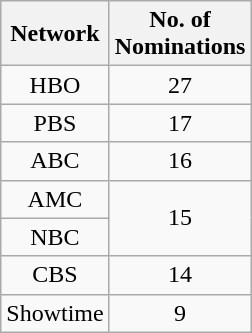<table class="wikitable">
<tr>
<th>Network</th>
<th>No. of<br>Nominations</th>
</tr>
<tr style="text-align:center">
<td>HBO</td>
<td>27</td>
</tr>
<tr style="text-align:center">
<td>PBS</td>
<td>17</td>
</tr>
<tr style="text-align:center">
<td>ABC</td>
<td>16</td>
</tr>
<tr style="text-align:center">
<td>AMC</td>
<td rowspan="2">15</td>
</tr>
<tr style="text-align:center">
<td>NBC</td>
</tr>
<tr style="text-align:center">
<td>CBS</td>
<td>14</td>
</tr>
<tr style="text-align:center">
<td>Showtime</td>
<td>9</td>
</tr>
</table>
